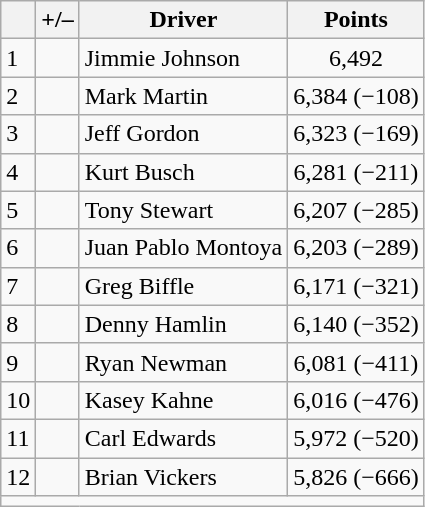<table class="wikitable ">
<tr>
<th scope="col"></th>
<th scope="col">+/–</th>
<th scope="col">Driver</th>
<th scope="col">Points</th>
</tr>
<tr>
<td>1</td>
<td align="left"></td>
<td>Jimmie Johnson</td>
<td style="text-align:center;">6,492</td>
</tr>
<tr>
<td>2</td>
<td align="left"></td>
<td>Mark Martin</td>
<td style="text-align:center;">6,384 (−108)</td>
</tr>
<tr>
<td>3</td>
<td align="left"></td>
<td>Jeff Gordon</td>
<td style="text-align:center;">6,323 (−169)</td>
</tr>
<tr>
<td>4</td>
<td align="left"></td>
<td>Kurt Busch</td>
<td style="text-align:center;">6,281 (−211)</td>
</tr>
<tr>
<td>5</td>
<td align="left"></td>
<td>Tony Stewart</td>
<td style="text-align:center;">6,207 (−285)</td>
</tr>
<tr>
<td>6</td>
<td align="left"></td>
<td>Juan Pablo Montoya</td>
<td style="text-align:center;">6,203 (−289)</td>
</tr>
<tr>
<td>7</td>
<td align="left"></td>
<td>Greg Biffle</td>
<td style="text-align:center;">6,171 (−321)</td>
</tr>
<tr>
<td>8</td>
<td align="left"></td>
<td>Denny Hamlin</td>
<td style="text-align:center;">6,140 (−352)</td>
</tr>
<tr>
<td>9</td>
<td align="left"></td>
<td>Ryan Newman</td>
<td style="text-align:center;">6,081 (−411)</td>
</tr>
<tr>
<td>10</td>
<td align="left"></td>
<td>Kasey Kahne</td>
<td style="text-align:center;">6,016 (−476)</td>
</tr>
<tr>
<td>11</td>
<td align="left"></td>
<td>Carl Edwards</td>
<td style="text-align:center;">5,972 (−520)</td>
</tr>
<tr>
<td>12</td>
<td align="left"></td>
<td>Brian Vickers</td>
<td style="text-align:center;">5,826 (−666)</td>
</tr>
<tr class="sortbottom">
<td colspan="9"></td>
</tr>
</table>
